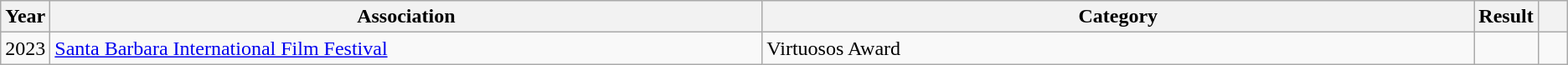<table class="wikitable sortable">
<tr>
<th scope="col" style="width:1em;">Year</th>
<th scope="col" style="width:35em;">Association</th>
<th scope="col" style="width:35em;">Category</th>
<th scope="col" style="width:1em;">Result</th>
<th scope="col" style="width:1em;" class="unsortable"></th>
</tr>
<tr>
<td>2023</td>
<td><a href='#'>Santa Barbara International Film Festival</a></td>
<td scope="row">Virtuosos Award</td>
<td></td>
<td style="text-align:center;"></td>
</tr>
</table>
